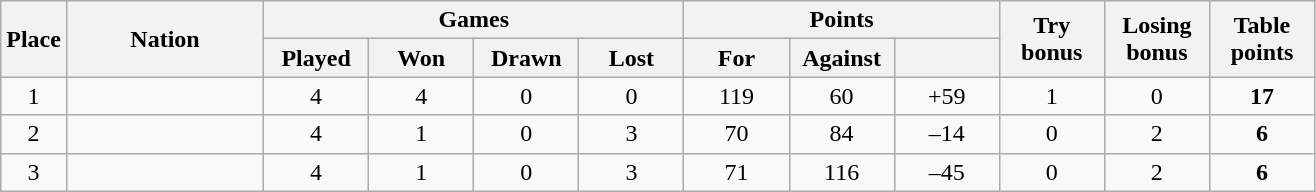<table class="wikitable" style="text-align:center">
<tr>
<th rowspan="2" style="width:5%">Place</th>
<th rowspan="2" style="width:15%">Nation</th>
<th colspan="4" style="width:32%">Games</th>
<th colspan="3" style="width:18%">Points</th>
<th rowspan="2" style="width:8%">Try<br>bonus</th>
<th rowspan="2" style="width:8%">Losing<br>bonus</th>
<th rowspan="2" style="width:10%">Table<br>points</th>
</tr>
<tr>
<th style="width:8%">Played</th>
<th style="width:8%">Won</th>
<th style="width:8%">Drawn</th>
<th style="width:8%">Lost</th>
<th style="width:8%">For</th>
<th style="width:8%">Against</th>
<th style="width:8%"></th>
</tr>
<tr>
<td>1</td>
<td align="left"></td>
<td>4</td>
<td>4</td>
<td>0</td>
<td>0</td>
<td>119</td>
<td>60</td>
<td>+59</td>
<td>1</td>
<td>0</td>
<td><strong>17</strong></td>
</tr>
<tr>
<td>2</td>
<td align="left"></td>
<td>4</td>
<td>1</td>
<td>0</td>
<td>3</td>
<td>70</td>
<td>84</td>
<td>–14</td>
<td>0</td>
<td>2</td>
<td><strong>6</strong></td>
</tr>
<tr>
<td>3</td>
<td align="left"></td>
<td>4</td>
<td>1</td>
<td>0</td>
<td>3</td>
<td>71</td>
<td>116</td>
<td>–45</td>
<td>0</td>
<td>2</td>
<td><strong>6</strong></td>
</tr>
</table>
